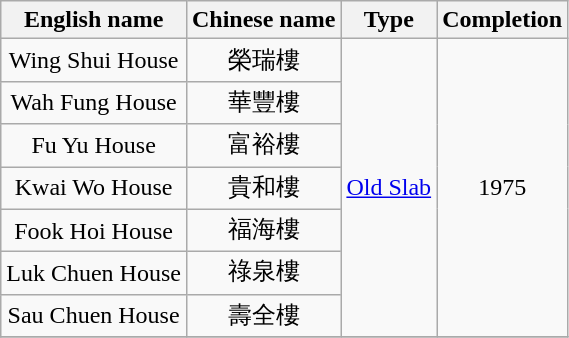<table class="wikitable" style="text-align: center">
<tr>
<th>English name</th>
<th>Chinese name</th>
<th>Type</th>
<th>Completion</th>
</tr>
<tr>
<td>Wing Shui House</td>
<td>榮瑞樓</td>
<td rowspan="7"><a href='#'>Old Slab</a></td>
<td rowspan="7">1975</td>
</tr>
<tr>
<td>Wah Fung House</td>
<td>華豐樓</td>
</tr>
<tr>
<td>Fu Yu House</td>
<td>富裕樓</td>
</tr>
<tr>
<td>Kwai Wo House</td>
<td>貴和樓</td>
</tr>
<tr>
<td>Fook Hoi House</td>
<td>福海樓</td>
</tr>
<tr>
<td>Luk Chuen House</td>
<td>祿泉樓</td>
</tr>
<tr>
<td>Sau Chuen House</td>
<td>壽全樓</td>
</tr>
<tr>
</tr>
</table>
